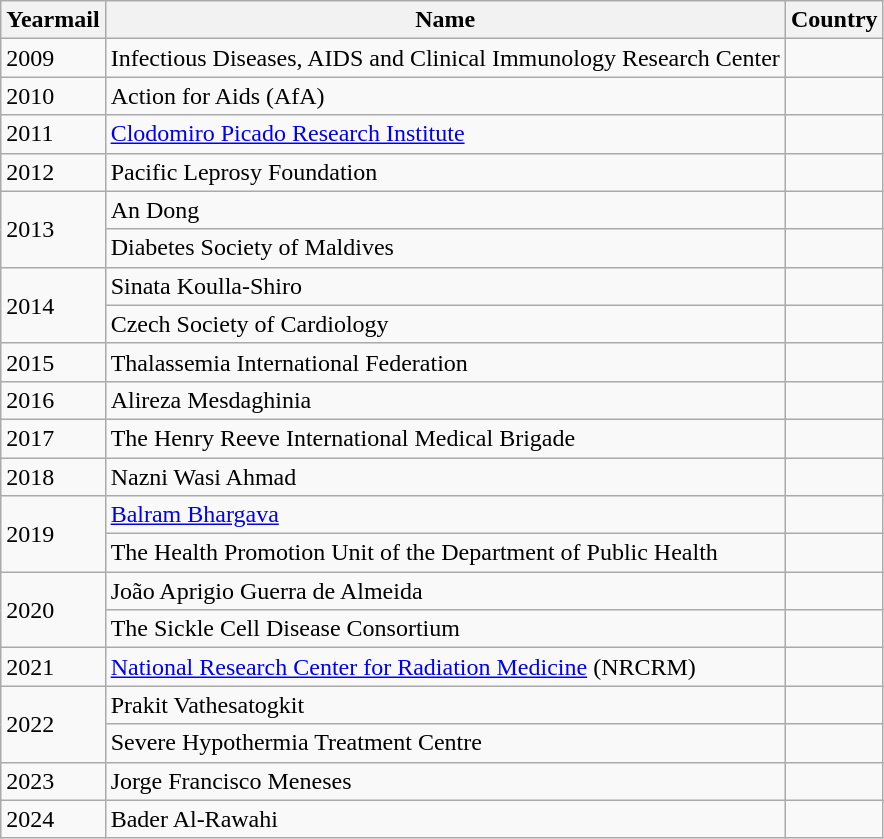<table class="wikitable plainrowheaders sortable">
<tr>
<th>Yearmail</th>
<th>Name</th>
<th>Country</th>
</tr>
<tr>
<td>2009</td>
<td>Infectious Diseases, AIDS and Clinical Immunology Research Center</td>
<td></td>
</tr>
<tr>
<td>2010</td>
<td>Action for Aids (AfA)</td>
<td></td>
</tr>
<tr>
<td>2011</td>
<td><a href='#'>Clodomiro Picado Research Institute</a></td>
<td></td>
</tr>
<tr>
<td>2012</td>
<td>Pacific Leprosy Foundation</td>
<td></td>
</tr>
<tr>
<td rowspan="2">2013</td>
<td>An Dong</td>
<td></td>
</tr>
<tr>
<td>Diabetes Society of Maldives</td>
<td></td>
</tr>
<tr>
<td rowspan="2">2014</td>
<td>Sinata Koulla-Shiro</td>
<td></td>
</tr>
<tr>
<td>Czech Society of Cardiology</td>
<td></td>
</tr>
<tr>
<td>2015</td>
<td>Thalassemia International Federation</td>
<td></td>
</tr>
<tr>
<td>2016</td>
<td>Alireza Mesdaghinia</td>
<td></td>
</tr>
<tr>
<td>2017</td>
<td>The Henry Reeve International Medical Brigade</td>
<td></td>
</tr>
<tr>
<td>2018</td>
<td>Nazni Wasi Ahmad</td>
<td></td>
</tr>
<tr>
<td rowspan="2">2019</td>
<td><a href='#'>Balram Bhargava</a></td>
<td></td>
</tr>
<tr>
<td>The Health Promotion Unit of the Department of Public Health</td>
<td></td>
</tr>
<tr>
<td rowspan="2">2020</td>
<td>João Aprigio Guerra de Almeida</td>
<td></td>
</tr>
<tr>
<td>The Sickle Cell Disease Consortium</td>
<td></td>
</tr>
<tr>
<td>2021</td>
<td><a href='#'>National Research Center for Radiation Medicine</a> (NRCRM)</td>
<td></td>
</tr>
<tr>
<td rowspan="2">2022</td>
<td>Prakit Vathesatogkit</td>
<td></td>
</tr>
<tr>
<td>Severe Hypothermia Treatment Centre</td>
<td></td>
</tr>
<tr>
<td>2023</td>
<td>Jorge Francisco Meneses</td>
<td></td>
</tr>
<tr>
<td>2024</td>
<td>Bader Al-Rawahi</td>
<td></td>
</tr>
</table>
